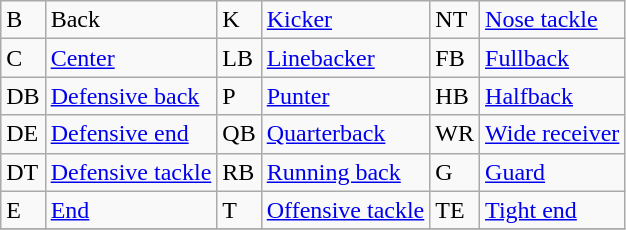<table class="wikitable">
<tr>
<td>B</td>
<td>Back</td>
<td>K</td>
<td><a href='#'>Kicker</a></td>
<td>NT</td>
<td><a href='#'>Nose tackle</a></td>
</tr>
<tr>
<td>C</td>
<td><a href='#'>Center</a></td>
<td>LB</td>
<td><a href='#'>Linebacker</a></td>
<td>FB</td>
<td><a href='#'>Fullback</a></td>
</tr>
<tr>
<td>DB</td>
<td><a href='#'>Defensive back</a></td>
<td>P</td>
<td><a href='#'>Punter</a></td>
<td>HB</td>
<td><a href='#'>Halfback</a></td>
</tr>
<tr>
<td>DE</td>
<td><a href='#'>Defensive end</a></td>
<td>QB</td>
<td><a href='#'>Quarterback</a></td>
<td>WR</td>
<td><a href='#'>Wide receiver</a></td>
</tr>
<tr>
<td>DT</td>
<td><a href='#'>Defensive tackle</a></td>
<td>RB</td>
<td><a href='#'>Running back</a></td>
<td>G</td>
<td><a href='#'>Guard</a></td>
</tr>
<tr>
<td>E</td>
<td><a href='#'>End</a></td>
<td>T</td>
<td><a href='#'>Offensive tackle</a></td>
<td>TE</td>
<td><a href='#'>Tight end</a></td>
</tr>
<tr>
</tr>
</table>
